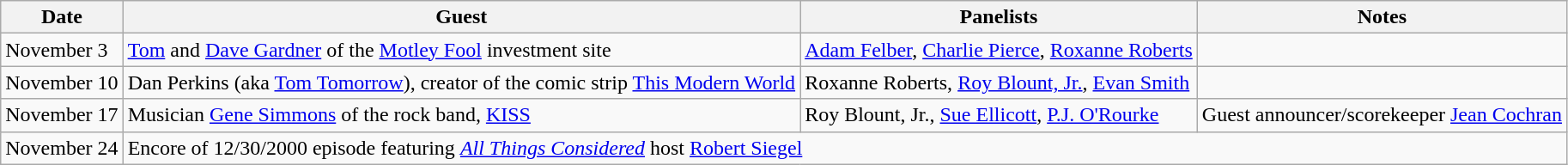<table class="wikitable">
<tr>
<th>Date</th>
<th>Guest</th>
<th>Panelists</th>
<th>Notes</th>
</tr>
<tr>
<td>November 3</td>
<td><a href='#'>Tom</a> and <a href='#'>Dave Gardner</a> of the <a href='#'>Motley Fool</a> investment site</td>
<td><a href='#'>Adam Felber</a>, <a href='#'>Charlie Pierce</a>, <a href='#'>Roxanne Roberts</a></td>
<td></td>
</tr>
<tr>
<td>November 10</td>
<td>Dan Perkins (aka <a href='#'>Tom Tomorrow</a>), creator of the comic strip <a href='#'>This Modern World</a></td>
<td>Roxanne Roberts, <a href='#'>Roy Blount, Jr.</a>, <a href='#'>Evan Smith</a></td>
<td></td>
</tr>
<tr>
<td>November 17</td>
<td>Musician <a href='#'>Gene Simmons</a> of the rock band, <a href='#'>KISS</a></td>
<td>Roy Blount, Jr., <a href='#'>Sue Ellicott</a>, <a href='#'>P.J. O'Rourke</a></td>
<td>Guest announcer/scorekeeper <a href='#'>Jean Cochran</a></td>
</tr>
<tr>
<td>November 24</td>
<td colspan=3>Encore of 12/30/2000 episode featuring <em><a href='#'>All Things Considered</a></em> host <a href='#'>Robert Siegel</a></td>
</tr>
</table>
